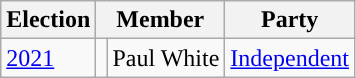<table class="wikitable">
<tr>
<th>Election</th>
<th colspan="2">Member</th>
<th>Party</th>
</tr>
<tr>
<td><a href='#'>2021</a></td>
<td rowspan="1" style="background-color: "></td>
<td rowspan="1">Paul White</td>
<td rowspan="1"><a href='#'>Independent</a></td>
</tr>
</table>
